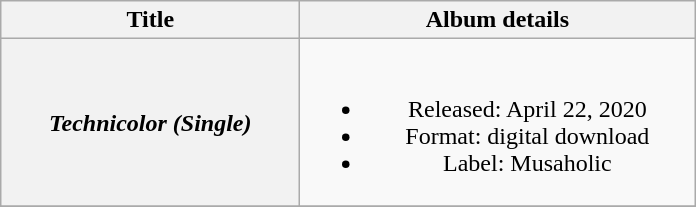<table class="wikitable plainrowheaders" style="text-align:center;" border="1">
<tr>
<th scope="col" style="width:12em;">Title</th>
<th scope="col" style="width:16em;">Album details</th>
</tr>
<tr>
<th scope="row"><em>Technicolor (Single)</em></th>
<td><br><ul><li>Released: April 22, 2020</li><li>Format: digital download</li><li>Label: Musaholic</li></ul></td>
</tr>
<tr>
</tr>
</table>
